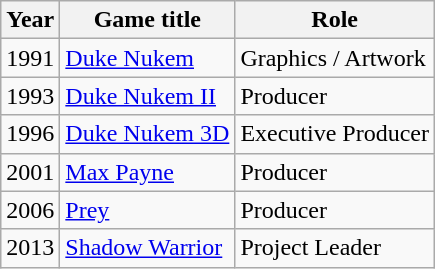<table class="wikitable sortable" style="border:none; margin:0">
<tr valign="bottom">
<th scope="col">Year</th>
<th scope="col">Game title</th>
<th scope="col">Role</th>
</tr>
<tr>
<td>1991</td>
<td><a href='#'>Duke Nukem</a></td>
<td>Graphics / Artwork</td>
</tr>
<tr>
<td>1993</td>
<td><a href='#'>Duke Nukem II</a></td>
<td>Producer</td>
</tr>
<tr>
<td>1996</td>
<td><a href='#'>Duke Nukem 3D</a></td>
<td>Executive Producer</td>
</tr>
<tr>
<td>2001</td>
<td><a href='#'>Max Payne</a></td>
<td>Producer</td>
</tr>
<tr>
<td>2006</td>
<td><a href='#'>Prey</a></td>
<td>Producer</td>
</tr>
<tr>
<td>2013</td>
<td><a href='#'>Shadow Warrior</a></td>
<td>Project Leader</td>
</tr>
</table>
